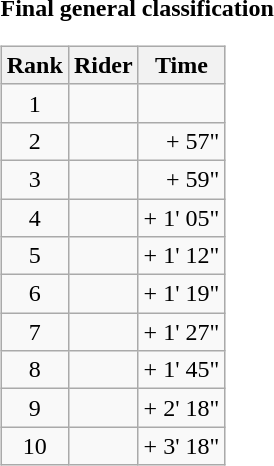<table>
<tr>
<td><strong>Final general classification</strong><br><table class="wikitable">
<tr>
<th scope="col">Rank</th>
<th scope="col">Rider</th>
<th scope="col">Time</th>
</tr>
<tr>
<td style="text-align:center;">1</td>
<td></td>
<td style="text-align:right;"></td>
</tr>
<tr>
<td style="text-align:center;">2</td>
<td></td>
<td style="text-align:right;">+ 57"</td>
</tr>
<tr>
<td style="text-align:center;">3</td>
<td></td>
<td style="text-align:right;">+ 59"</td>
</tr>
<tr>
<td style="text-align:center;">4</td>
<td></td>
<td style="text-align:right;">+ 1' 05"</td>
</tr>
<tr>
<td style="text-align:center;">5</td>
<td></td>
<td style="text-align:right;">+ 1' 12"</td>
</tr>
<tr>
<td style="text-align:center;">6</td>
<td></td>
<td style="text-align:right;">+ 1' 19"</td>
</tr>
<tr>
<td style="text-align:center;">7</td>
<td></td>
<td style="text-align:right;">+ 1' 27"</td>
</tr>
<tr>
<td style="text-align:center;">8</td>
<td></td>
<td style="text-align:right;">+ 1' 45"</td>
</tr>
<tr>
<td style="text-align:center;">9</td>
<td></td>
<td style="text-align:right;">+ 2' 18"</td>
</tr>
<tr>
<td style="text-align:center;">10</td>
<td></td>
<td style="text-align:right;">+ 3' 18"</td>
</tr>
</table>
</td>
</tr>
</table>
